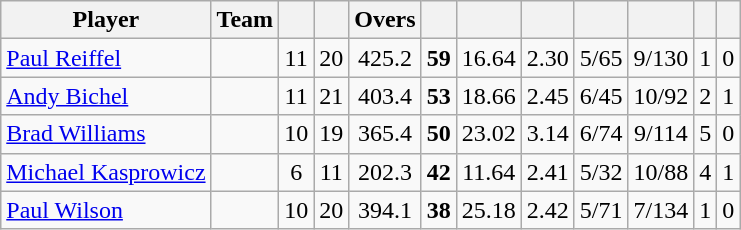<table class="wikitable sortable" style="text-align:center">
<tr>
<th class="unsortable">Player</th>
<th>Team</th>
<th></th>
<th></th>
<th>Overs</th>
<th></th>
<th></th>
<th></th>
<th></th>
<th></th>
<th></th>
<th></th>
</tr>
<tr>
<td style="text-align:left"><a href='#'>Paul Reiffel</a></td>
<td style="text-align:left"></td>
<td>11</td>
<td>20</td>
<td>425.2</td>
<td><strong>59</strong></td>
<td>16.64</td>
<td>2.30</td>
<td>5/65</td>
<td>9/130</td>
<td>1</td>
<td>0</td>
</tr>
<tr>
<td style="text-align:left"><a href='#'>Andy Bichel</a></td>
<td style="text-align:left"></td>
<td>11</td>
<td>21</td>
<td>403.4</td>
<td><strong>53</strong></td>
<td>18.66</td>
<td>2.45</td>
<td>6/45</td>
<td>10/92</td>
<td>2</td>
<td>1</td>
</tr>
<tr>
<td style="text-align:left"><a href='#'>Brad Williams</a></td>
<td style="text-align:left"></td>
<td>10</td>
<td>19</td>
<td>365.4</td>
<td><strong>50</strong></td>
<td>23.02</td>
<td>3.14</td>
<td>6/74</td>
<td>9/114</td>
<td>5</td>
<td>0</td>
</tr>
<tr>
<td style="text-align:left"><a href='#'>Michael Kasprowicz</a></td>
<td style="text-align:left"></td>
<td>6</td>
<td>11</td>
<td>202.3</td>
<td><strong>42</strong></td>
<td>11.64</td>
<td>2.41</td>
<td>5/32</td>
<td>10/88</td>
<td>4</td>
<td>1</td>
</tr>
<tr>
<td style="text-align:left"><a href='#'>Paul Wilson</a></td>
<td style="text-align:left"></td>
<td>10</td>
<td>20</td>
<td>394.1</td>
<td><strong>38</strong></td>
<td>25.18</td>
<td>2.42</td>
<td>5/71</td>
<td>7/134</td>
<td>1</td>
<td>0</td>
</tr>
</table>
